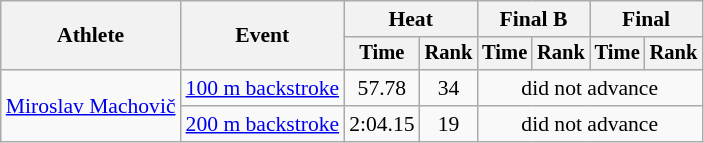<table class=wikitable style="font-size:90%">
<tr>
<th rowspan="2">Athlete</th>
<th rowspan="2">Event</th>
<th colspan="2">Heat</th>
<th colspan="2">Final B</th>
<th colspan="2">Final</th>
</tr>
<tr style="font-size:95%">
<th>Time</th>
<th>Rank</th>
<th>Time</th>
<th>Rank</th>
<th>Time</th>
<th>Rank</th>
</tr>
<tr align=center>
<td align=left rowspan=2><a href='#'>Miroslav Machovič</a></td>
<td align=left><a href='#'>100 m backstroke</a></td>
<td>57.78</td>
<td>34</td>
<td colspan=6>did not advance</td>
</tr>
<tr align=center>
<td align=left><a href='#'>200 m backstroke</a></td>
<td>2:04.15</td>
<td>19</td>
<td colspan=6>did not advance</td>
</tr>
</table>
